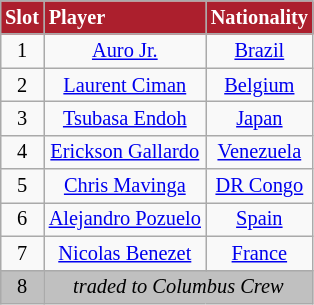<table class="wikitable" style="text-align:center; margin-left:1em; font-size:85%;">
<tr>
<th style="background:#AC1F2D; color:white; text-align:center;">Slot</th>
<th style="background:#AC1F2D; color:white; text-align:left;">Player</th>
<th style="background:#AC1F2D; color:white; text-align:left;">Nationality</th>
</tr>
<tr>
<td>1</td>
<td><a href='#'>Auro Jr.</a></td>
<td> <a href='#'>Brazil</a></td>
</tr>
<tr>
<td>2</td>
<td><a href='#'>Laurent Ciman</a></td>
<td> <a href='#'>Belgium</a></td>
</tr>
<tr>
<td>3</td>
<td><a href='#'>Tsubasa Endoh</a></td>
<td> <a href='#'>Japan</a></td>
</tr>
<tr>
<td>4</td>
<td><a href='#'>Erickson Gallardo</a></td>
<td> <a href='#'>Venezuela</a></td>
</tr>
<tr>
<td>5</td>
<td><a href='#'>Chris Mavinga</a></td>
<td> <a href='#'>DR Congo</a></td>
</tr>
<tr>
<td>6</td>
<td><a href='#'>Alejandro Pozuelo</a></td>
<td> <a href='#'>Spain</a></td>
</tr>
<tr>
<td>7</td>
<td><a href='#'>Nicolas Benezet</a></td>
<td> <a href='#'>France</a></td>
</tr>
<tr>
<td bgcolor=#C0C0C0>8</td>
<td colspan=2 style="text-align: center;" bgcolor=#C0C0C0><em>traded to Columbus Crew</em></td>
</tr>
</table>
